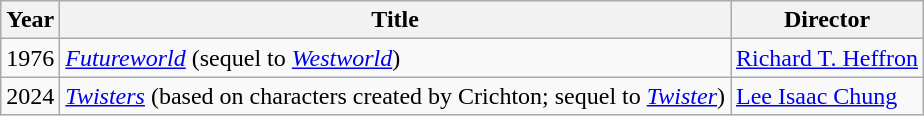<table class="wikitable">
<tr>
<th>Year</th>
<th>Title</th>
<th>Director</th>
</tr>
<tr>
<td>1976</td>
<td><em><a href='#'>Futureworld</a></em>  (sequel to <em><a href='#'>Westworld</a></em>)</td>
<td><a href='#'>Richard T. Heffron</a></td>
</tr>
<tr>
<td>2024</td>
<td><em><a href='#'>Twisters</a></em> (based on characters created by Crichton; sequel to <em><a href='#'>Twister</a></em>)</td>
<td><a href='#'>Lee Isaac Chung</a></td>
</tr>
</table>
